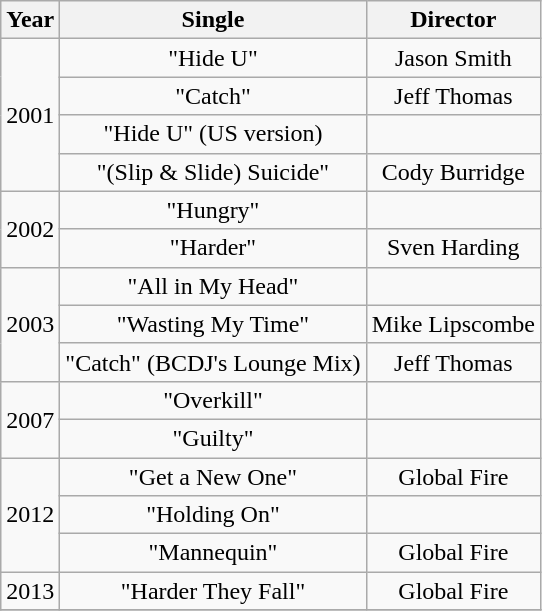<table class="wikitable" style="text-align:center;">
<tr>
<th rowspan="1">Year</th>
<th rowspan="1">Single</th>
<th rowspan="1">Director</th>
</tr>
<tr>
<td rowspan="4">2001</td>
<td>"Hide U"</td>
<td>Jason Smith</td>
</tr>
<tr>
<td>"Catch"</td>
<td>Jeff Thomas</td>
</tr>
<tr>
<td>"Hide U" (US version)</td>
<td></td>
</tr>
<tr>
<td>"(Slip & Slide) Suicide"</td>
<td>Cody Burridge</td>
</tr>
<tr>
<td rowspan="2">2002</td>
<td>"Hungry"</td>
<td></td>
</tr>
<tr>
<td>"Harder"</td>
<td>Sven Harding</td>
</tr>
<tr>
<td rowspan="3">2003</td>
<td>"All in My Head"</td>
<td></td>
</tr>
<tr>
<td>"Wasting My Time"</td>
<td>Mike Lipscombe</td>
</tr>
<tr>
<td>"Catch" (BCDJ's Lounge Mix)</td>
<td>Jeff Thomas</td>
</tr>
<tr>
<td rowspan="2">2007</td>
<td>"Overkill"</td>
<td></td>
</tr>
<tr>
<td>"Guilty"</td>
<td></td>
</tr>
<tr>
<td rowspan="3">2012</td>
<td>"Get a New One"</td>
<td>Global Fire</td>
</tr>
<tr>
<td>"Holding On"</td>
<td></td>
</tr>
<tr>
<td>"Mannequin"</td>
<td>Global Fire</td>
</tr>
<tr>
<td>2013</td>
<td>"Harder They Fall"</td>
<td>Global Fire</td>
</tr>
<tr>
</tr>
</table>
